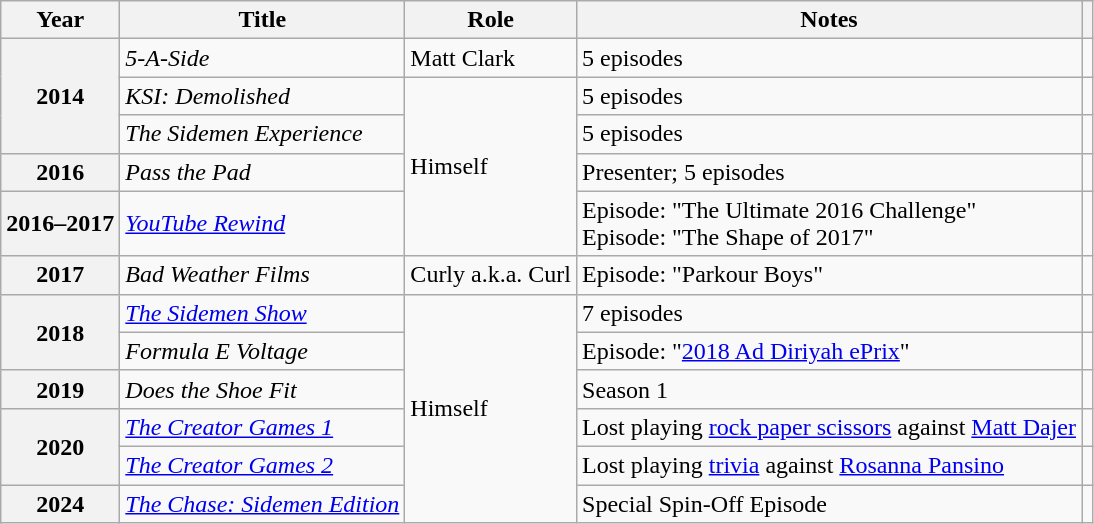<table class="wikitable sortable plainrowheaders">
<tr>
<th scope="col">Year</th>
<th scope="col">Title</th>
<th scope="col">Role</th>
<th scope="col" class="unsortable">Notes</th>
<th scope="col" class="unsortable"></th>
</tr>
<tr>
<th rowspan="3" scope="row">2014</th>
<td scope="row"><em>5-A-Side</em></td>
<td>Matt Clark</td>
<td>5 episodes</td>
<td style="text-align:center;"></td>
</tr>
<tr>
<td scope="row"><em>KSI: Demolished</em></td>
<td rowspan="4">Himself</td>
<td>5 episodes</td>
<td style="text-align:center;"></td>
</tr>
<tr>
<td scope="row"><em>The Sidemen Experience</em></td>
<td>5 episodes</td>
<td style="text-align:center;"></td>
</tr>
<tr>
<th scope="row">2016</th>
<td scope="row"><em>Pass the Pad</em></td>
<td>Presenter; 5 episodes</td>
<td style="text-align:center;"></td>
</tr>
<tr>
<th scope="row">2016–2017</th>
<td scope="row"><em><a href='#'>YouTube Rewind</a></em></td>
<td>Episode:  "The Ultimate 2016 Challenge"<br>Episode: "The Shape of 2017"</td>
<td></td>
</tr>
<tr>
<th scope="row">2017</th>
<td scope="row"><em>Bad Weather Films</em></td>
<td>Curly a.k.a. Curl</td>
<td>Episode: "Parkour Boys"</td>
<td style="text-align:center;"></td>
</tr>
<tr>
<th rowspan="2" scope="row">2018</th>
<td scope="row"><em><a href='#'>The Sidemen Show</a></em></td>
<td rowspan="6">Himself</td>
<td>7 episodes</td>
<td style="text-align:center;"></td>
</tr>
<tr>
<td scope="row"><em>Formula E Voltage</em></td>
<td>Episode: "<a href='#'>2018 Ad Diriyah ePrix</a>"</td>
<td style="text-align:center;"></td>
</tr>
<tr>
<th scope="row">2019</th>
<td scope="row"><em>Does the Shoe Fit</em></td>
<td>Season 1</td>
<td style="text-align:center;"></td>
</tr>
<tr>
<th rowspan="2" scope="row">2020</th>
<td><a href='#'><em>The Creator Games 1</em></a></td>
<td>Lost playing <a href='#'>rock paper scissors</a> against <a href='#'>Matt Dajer</a></td>
<td style="text-align:center;"></td>
</tr>
<tr>
<td><a href='#'><em>The Creator Games 2</em></a></td>
<td>Lost playing <a href='#'>trivia</a> against <a href='#'>Rosanna Pansino</a></td>
<td style="text-align:center;"></td>
</tr>
<tr>
<th rowspan="1" scope="row">2024</th>
<td><em><a href='#'>The Chase: Sidemen Edition</a></em></td>
<td>Special Spin-Off Episode</td>
<td style="text-align:center;"></td>
</tr>
</table>
